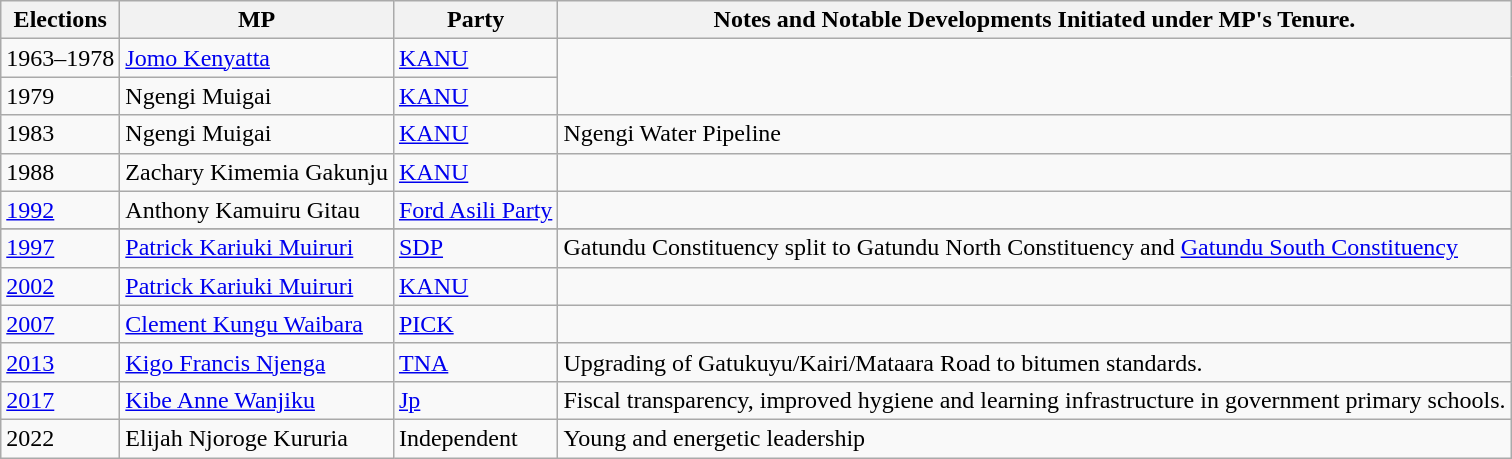<table class="wikitable">
<tr>
<th>Elections</th>
<th>MP</th>
<th>Party</th>
<th>Notes and Notable Developments Initiated under MP's Tenure.</th>
</tr>
<tr>
<td>1963–1978</td>
<td><a href='#'>Jomo Kenyatta</a></td>
<td><a href='#'>KANU</a></td>
</tr>
<tr>
<td>1979</td>
<td>Ngengi  Muigai</td>
<td><a href='#'>KANU</a></td>
</tr>
<tr>
<td>1983</td>
<td>Ngengi Muigai</td>
<td><a href='#'>KANU</a></td>
<td>Ngengi Water Pipeline</td>
</tr>
<tr>
<td>1988</td>
<td>Zachary Kimemia Gakunju</td>
<td><a href='#'>KANU</a></td>
</tr>
<tr>
<td><a href='#'>1992</a></td>
<td>Anthony Kamuiru Gitau</td>
<td><a href='#'>Ford Asili Party</a></td>
<td></td>
</tr>
<tr>
</tr>
<tr>
<td><a href='#'>1997</a></td>
<td><a href='#'>Patrick Kariuki Muiruri</a></td>
<td><a href='#'>SDP</a></td>
<td>Gatundu Constituency split to Gatundu North Constituency  and <a href='#'>Gatundu South Constituency</a></td>
</tr>
<tr>
<td><a href='#'>2002</a></td>
<td><a href='#'>Patrick Kariuki Muiruri</a></td>
<td><a href='#'>KANU</a></td>
</tr>
<tr>
<td><a href='#'>2007</a></td>
<td><a href='#'>Clement Kungu Waibara</a></td>
<td><a href='#'>PICK</a></td>
<td></td>
</tr>
<tr>
<td><a href='#'>2013</a></td>
<td><a href='#'>Kigo Francis Njenga</a></td>
<td><a href='#'>TNA</a></td>
<td>Upgrading of Gatukuyu/Kairi/Mataara Road to bitumen standards.</td>
</tr>
<tr>
<td><a href='#'>2017</a></td>
<td><a href='#'>Kibe Anne Wanjiku</a></td>
<td><a href='#'>Jp</a></td>
<td>Fiscal transparency, improved hygiene and learning infrastructure in government primary schools.</td>
</tr>
<tr>
<td>2022</td>
<td>Elijah Njoroge Kururia</td>
<td>Independent</td>
<td>Young and energetic leadership</td>
</tr>
</table>
